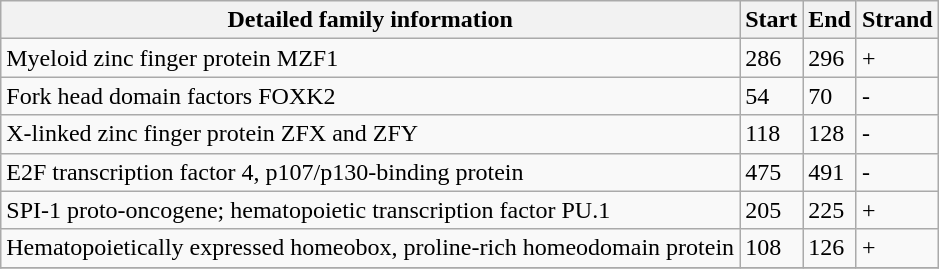<table class="wikitable">
<tr>
<th>Detailed family information</th>
<th>Start</th>
<th>End</th>
<th>Strand</th>
</tr>
<tr>
<td>Myeloid zinc finger protein MZF1</td>
<td>286</td>
<td>296</td>
<td>+</td>
</tr>
<tr>
<td>Fork head domain factors FOXK2</td>
<td>54</td>
<td>70</td>
<td>-</td>
</tr>
<tr>
<td>X-linked zinc finger protein ZFX and ZFY</td>
<td>118</td>
<td>128</td>
<td>-</td>
</tr>
<tr>
<td>E2F transcription factor 4, p107/p130-binding protein</td>
<td>475</td>
<td>491</td>
<td>-</td>
</tr>
<tr>
<td>SPI-1 proto-oncogene; hematopoietic transcription factor PU.1</td>
<td>205</td>
<td>225</td>
<td>+</td>
</tr>
<tr>
<td>Hematopoietically expressed homeobox, proline-rich homeodomain protein</td>
<td>108</td>
<td>126</td>
<td>+</td>
</tr>
<tr>
</tr>
</table>
